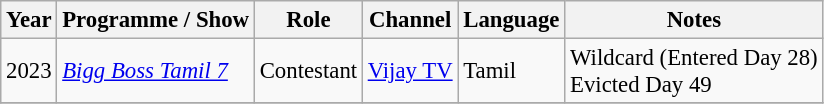<table class="wikitable" style="font-size: 95%;">
<tr>
<th>Year</th>
<th>Programme / Show</th>
<th>Role</th>
<th>Channel</th>
<th>Language</th>
<th>Notes</th>
</tr>
<tr>
<td>2023</td>
<td><em><a href='#'> Bigg Boss Tamil 7</a></em></td>
<td>Contestant</td>
<td><a href='#'>Vijay TV</a></td>
<td>Tamil</td>
<td>Wildcard (Entered Day 28)<br>Evicted Day 49</td>
</tr>
<tr>
</tr>
</table>
